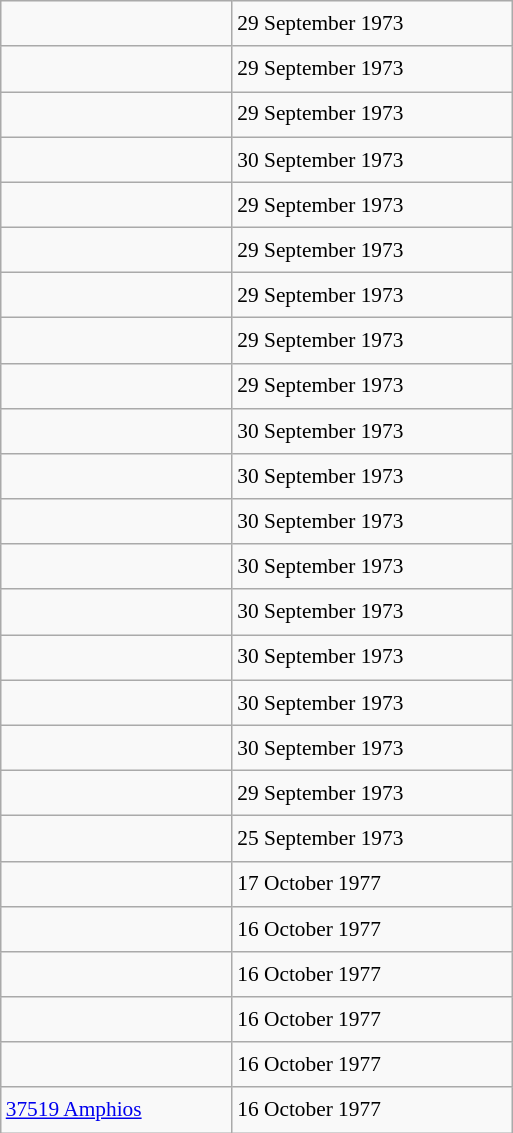<table class="wikitable" style="font-size: 89%; float: left; width: 24em; margin-right: 1em; line-height: 1.65em">
<tr>
<td></td>
<td>29 September 1973</td>
</tr>
<tr>
<td></td>
<td>29 September 1973</td>
</tr>
<tr>
<td></td>
<td>29 September 1973</td>
</tr>
<tr>
<td></td>
<td>30 September 1973</td>
</tr>
<tr>
<td></td>
<td>29 September 1973</td>
</tr>
<tr>
<td></td>
<td>29 September 1973</td>
</tr>
<tr>
<td></td>
<td>29 September 1973</td>
</tr>
<tr>
<td></td>
<td>29 September 1973</td>
</tr>
<tr>
<td></td>
<td>29 September 1973</td>
</tr>
<tr>
<td></td>
<td>30 September 1973</td>
</tr>
<tr>
<td></td>
<td>30 September 1973</td>
</tr>
<tr>
<td></td>
<td>30 September 1973</td>
</tr>
<tr>
<td></td>
<td>30 September 1973</td>
</tr>
<tr>
<td></td>
<td>30 September 1973</td>
</tr>
<tr>
<td></td>
<td>30 September 1973</td>
</tr>
<tr>
<td></td>
<td>30 September 1973</td>
</tr>
<tr>
<td></td>
<td>30 September 1973</td>
</tr>
<tr>
<td></td>
<td>29 September 1973</td>
</tr>
<tr>
<td></td>
<td>25 September 1973</td>
</tr>
<tr>
<td></td>
<td>17 October 1977</td>
</tr>
<tr>
<td></td>
<td>16 October 1977</td>
</tr>
<tr>
<td></td>
<td>16 October 1977</td>
</tr>
<tr>
<td></td>
<td>16 October 1977</td>
</tr>
<tr>
<td></td>
<td>16 October 1977</td>
</tr>
<tr>
<td><a href='#'>37519 Amphios</a></td>
<td>16 October 1977</td>
</tr>
</table>
